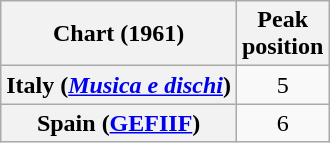<table class="wikitable plainrowheaders" style="text-align:center">
<tr>
<th scope="col">Chart (1961)</th>
<th scope="col">Peak<br>position</th>
</tr>
<tr>
<th scope="row">Italy (<em><a href='#'>Musica e dischi</a></em>)</th>
<td style="text-align:center">5</td>
</tr>
<tr>
<th scope="row">Spain (<a href='#'>GEFIIF</a>)</th>
<td>6</td>
</tr>
</table>
